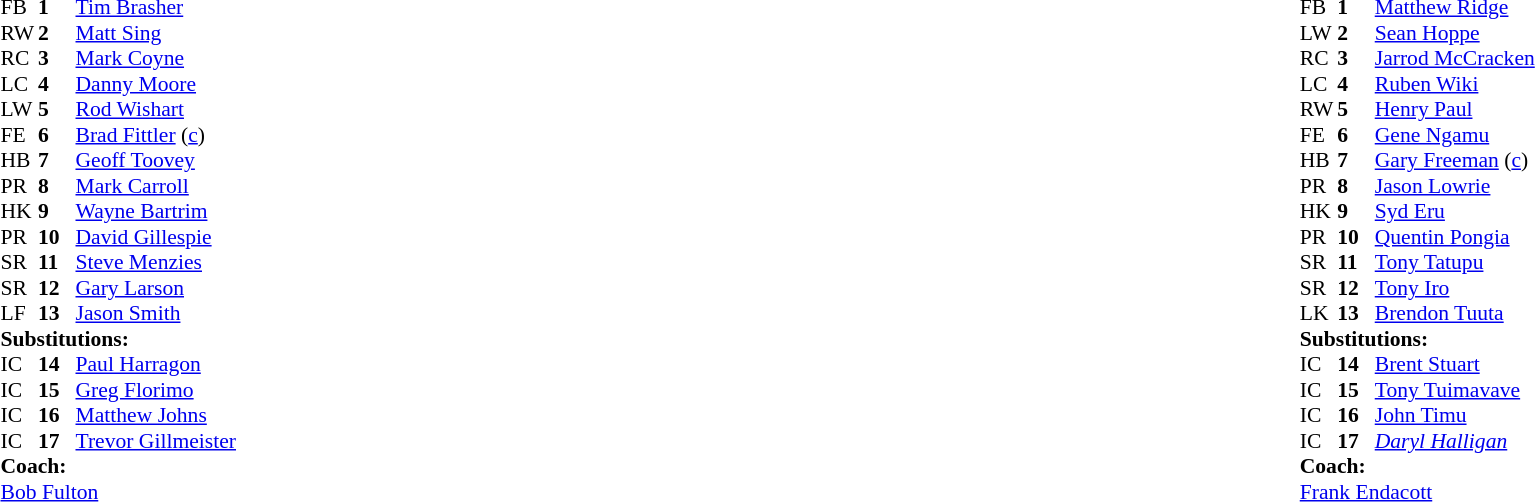<table width="100%">
<tr>
<td valign="top" width="50%"><br><table style="font-size: 90%" cellspacing="0" cellpadding="0">
<tr>
<th width="25"></th>
<th width="25"></th>
</tr>
<tr>
<td>FB</td>
<td><strong>1</strong></td>
<td><a href='#'>Tim Brasher</a></td>
</tr>
<tr>
<td>RW</td>
<td><strong>2</strong></td>
<td><a href='#'>Matt Sing</a></td>
</tr>
<tr>
<td>RC</td>
<td><strong>3</strong></td>
<td><a href='#'>Mark Coyne</a></td>
</tr>
<tr>
<td>LC</td>
<td><strong>4</strong></td>
<td><a href='#'>Danny Moore</a></td>
</tr>
<tr>
<td>LW</td>
<td><strong>5</strong></td>
<td><a href='#'>Rod Wishart</a></td>
</tr>
<tr>
<td>FE</td>
<td><strong>6</strong></td>
<td><a href='#'>Brad Fittler</a> (<a href='#'>c</a>)</td>
</tr>
<tr>
<td>HB</td>
<td><strong>7</strong></td>
<td><a href='#'>Geoff Toovey</a></td>
</tr>
<tr>
<td>PR</td>
<td><strong>8</strong></td>
<td><a href='#'>Mark Carroll</a></td>
</tr>
<tr>
<td>HK</td>
<td><strong>9</strong></td>
<td><a href='#'>Wayne Bartrim</a></td>
</tr>
<tr>
<td>PR</td>
<td><strong>10</strong></td>
<td><a href='#'>David Gillespie</a></td>
</tr>
<tr>
<td>SR</td>
<td><strong>11</strong></td>
<td><a href='#'>Steve Menzies</a></td>
</tr>
<tr>
<td>SR</td>
<td><strong>12</strong></td>
<td><a href='#'>Gary Larson</a></td>
</tr>
<tr>
<td>LF</td>
<td><strong>13</strong></td>
<td><a href='#'>Jason Smith</a></td>
</tr>
<tr>
<td colspan=3><strong>Substitutions:</strong></td>
</tr>
<tr>
<td>IC</td>
<td><strong>14</strong></td>
<td><a href='#'>Paul Harragon</a></td>
</tr>
<tr>
<td>IC</td>
<td><strong>15</strong></td>
<td><a href='#'>Greg Florimo</a></td>
</tr>
<tr>
<td>IC</td>
<td><strong>16</strong></td>
<td><a href='#'>Matthew Johns</a></td>
</tr>
<tr>
<td>IC</td>
<td><strong>17</strong></td>
<td><a href='#'>Trevor Gillmeister</a></td>
</tr>
<tr>
<td colspan=3><strong>Coach:</strong></td>
</tr>
<tr>
<td colspan="4"> <a href='#'>Bob Fulton</a></td>
</tr>
</table>
</td>
<td valign="top" width="50%"><br><table style="font-size: 90%" cellspacing="0" cellpadding="0" align="center">
<tr>
<th width="25"></th>
<th width="25"></th>
</tr>
<tr>
<td>FB</td>
<td><strong>1</strong></td>
<td><a href='#'>Matthew Ridge</a></td>
</tr>
<tr>
<td>LW</td>
<td><strong>2</strong></td>
<td><a href='#'>Sean Hoppe</a></td>
</tr>
<tr>
<td>RC</td>
<td><strong>3</strong></td>
<td><a href='#'>Jarrod McCracken</a></td>
</tr>
<tr>
<td>LC</td>
<td><strong>4</strong></td>
<td><a href='#'>Ruben Wiki</a></td>
</tr>
<tr>
<td>RW</td>
<td><strong>5</strong></td>
<td><a href='#'>Henry Paul</a></td>
</tr>
<tr>
<td>FE</td>
<td><strong>6</strong></td>
<td><a href='#'>Gene Ngamu</a></td>
</tr>
<tr>
<td>HB</td>
<td><strong>7</strong></td>
<td><a href='#'>Gary Freeman</a> (<a href='#'>c</a>)</td>
</tr>
<tr>
<td>PR</td>
<td><strong>8</strong></td>
<td><a href='#'>Jason Lowrie</a></td>
</tr>
<tr>
<td>HK</td>
<td><strong>9</strong></td>
<td><a href='#'>Syd Eru</a></td>
</tr>
<tr>
<td>PR</td>
<td><strong>10</strong></td>
<td><a href='#'>Quentin Pongia</a></td>
</tr>
<tr>
<td>SR</td>
<td><strong>11</strong></td>
<td><a href='#'>Tony Tatupu</a></td>
</tr>
<tr>
<td>SR</td>
<td><strong>12</strong></td>
<td><a href='#'>Tony Iro</a></td>
</tr>
<tr>
<td>LK</td>
<td><strong>13</strong></td>
<td><a href='#'>Brendon Tuuta</a></td>
</tr>
<tr>
<td colspan=3><strong>Substitutions:</strong></td>
</tr>
<tr>
<td>IC</td>
<td><strong>14</strong></td>
<td><a href='#'>Brent Stuart</a></td>
</tr>
<tr>
<td>IC</td>
<td><strong>15</strong></td>
<td><a href='#'>Tony Tuimavave</a></td>
</tr>
<tr>
<td>IC</td>
<td><strong>16</strong></td>
<td><a href='#'>John Timu</a></td>
</tr>
<tr>
<td>IC</td>
<td><strong>17</strong></td>
<td><em><a href='#'>Daryl Halligan</a></em></td>
</tr>
<tr>
<td colspan=3><strong>Coach:</strong></td>
</tr>
<tr>
<td colspan="4"> <a href='#'>Frank Endacott</a></td>
</tr>
</table>
</td>
</tr>
</table>
